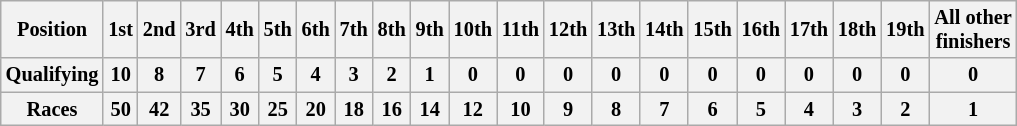<table class="wikitable" style="font-size: 85%">
<tr style="font-weight:bold" align="center">
<th>Position</th>
<th>1st</th>
<th>2nd</th>
<th>3rd</th>
<th>4th</th>
<th>5th</th>
<th>6th</th>
<th>7th</th>
<th>8th</th>
<th>9th</th>
<th>10th</th>
<th>11th</th>
<th>12th</th>
<th>13th</th>
<th>14th</th>
<th>15th</th>
<th>16th</th>
<th>17th</th>
<th>18th</th>
<th>19th</th>
<th>All other<br>finishers</th>
</tr>
<tr align="center">
<th>Qualifying</th>
<th>10</th>
<th>8</th>
<th>7</th>
<th>6</th>
<th>5</th>
<th>4</th>
<th>3</th>
<th>2</th>
<th>1</th>
<th>0</th>
<th>0</th>
<th>0</th>
<th>0</th>
<th>0</th>
<th>0</th>
<th>0</th>
<th>0</th>
<th>0</th>
<th>0</th>
<th>0</th>
</tr>
<tr align="center">
<th>Races</th>
<th>50</th>
<th>42</th>
<th>35</th>
<th>30</th>
<th>25</th>
<th>20</th>
<th>18</th>
<th>16</th>
<th>14</th>
<th>12</th>
<th>10</th>
<th>9</th>
<th>8</th>
<th>7</th>
<th>6</th>
<th>5</th>
<th>4</th>
<th>3</th>
<th>2</th>
<th>1</th>
</tr>
</table>
